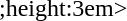<table align=center style=width:33em;border-spacing:0>
<tr>
<td style=padding:0><div>;height:3em></td>
</tr>
</table>
